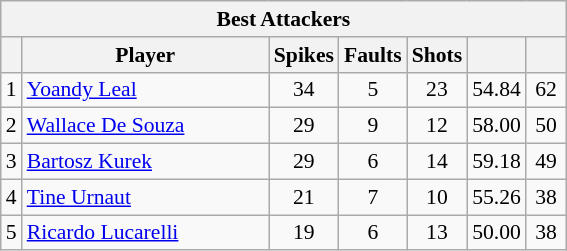<table class="wikitable sortable" style=font-size:90%>
<tr>
<th colspan=7>Best Attackers</th>
</tr>
<tr>
<th></th>
<th width=158>Player</th>
<th width=20>Spikes</th>
<th width=20>Faults</th>
<th width=20>Shots</th>
<th width=20></th>
<th width=20></th>
</tr>
<tr>
<td>1</td>
<td> <a href='#'>Yoandy Leal</a></td>
<td align=center>34</td>
<td align=center>5</td>
<td align=center>23</td>
<td align=center>54.84</td>
<td align=center>62</td>
</tr>
<tr>
<td>2</td>
<td> <a href='#'>Wallace De Souza</a></td>
<td align=center>29</td>
<td align=center>9</td>
<td align=center>12</td>
<td align=center>58.00</td>
<td align=center>50</td>
</tr>
<tr>
<td>3</td>
<td> <a href='#'>Bartosz Kurek</a></td>
<td align=center>29</td>
<td align=center>6</td>
<td align=center>14</td>
<td align=center>59.18</td>
<td align=center>49</td>
</tr>
<tr>
<td>4</td>
<td> <a href='#'>Tine Urnaut</a></td>
<td align=center>21</td>
<td align=center>7</td>
<td align=center>10</td>
<td align=center>55.26</td>
<td align=center>38</td>
</tr>
<tr>
<td>5</td>
<td> <a href='#'>Ricardo Lucarelli</a></td>
<td align=center>19</td>
<td align=center>6</td>
<td align=center>13</td>
<td align=center>50.00</td>
<td align=center>38</td>
</tr>
</table>
